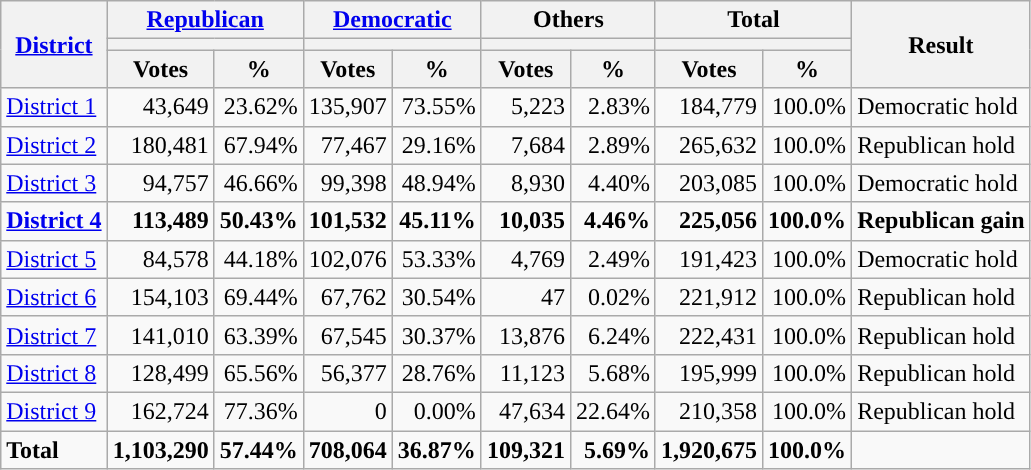<table class="wikitable plainrowheaders sortable" style="font-size:100%; text-align:right;">
<tr>
<th scope=col rowspan=3><a href='#'>District</a></th>
<th scope=col colspan=2><a href='#'>Republican</a></th>
<th scope=col colspan=2><a href='#'>Democratic</a></th>
<th scope=col colspan=2>Others</th>
<th scope=col colspan=2>Total</th>
<th scope=col rowspan=3>Result</th>
</tr>
<tr>
<th scope=col colspan=2 style="background:"></th>
<th scope=col colspan=2 style="background:"></th>
<th scope=col colspan=2></th>
<th scope=col colspan=2></th>
</tr>
<tr>
<th scope=col data-sort-type="number">Votes</th>
<th scope=col data-sort-type="number">%</th>
<th scope=col data-sort-type="number">Votes</th>
<th scope=col data-sort-type="number">%</th>
<th scope=col data-sort-type="number">Votes</th>
<th scope=col data-sort-type="number">%</th>
<th scope=col data-sort-type="number">Votes</th>
<th scope=col data-sort-type="number">%</th>
</tr>
<tr>
<td align=left><a href='#'>District 1</a></td>
<td>43,649</td>
<td>23.62%</td>
<td>135,907</td>
<td>73.55%</td>
<td>5,223</td>
<td>2.83%</td>
<td>184,779</td>
<td>100.0%</td>
<td align=left>Democratic hold</td>
</tr>
<tr>
<td align=left><a href='#'>District 2</a></td>
<td>180,481</td>
<td>67.94%</td>
<td>77,467</td>
<td>29.16%</td>
<td>7,684</td>
<td>2.89%</td>
<td>265,632</td>
<td>100.0%</td>
<td align=left>Republican hold</td>
</tr>
<tr>
<td align=left><a href='#'>District 3</a></td>
<td>94,757</td>
<td>46.66%</td>
<td>99,398</td>
<td>48.94%</td>
<td>8,930</td>
<td>4.40%</td>
<td>203,085</td>
<td>100.0%</td>
<td align=left>Democratic hold</td>
</tr>
<tr>
<td align=left><strong><a href='#'>District 4</a></strong></td>
<td><strong>113,489</strong></td>
<td><strong>50.43%</strong></td>
<td><strong>101,532</strong></td>
<td><strong>45.11%</strong></td>
<td><strong>10,035</strong></td>
<td><strong>4.46%</strong></td>
<td><strong>225,056</strong></td>
<td><strong>100.0%</strong></td>
<td align=left><strong>Republican gain</strong></td>
</tr>
<tr>
<td align=left><a href='#'>District 5</a></td>
<td>84,578</td>
<td>44.18%</td>
<td>102,076</td>
<td>53.33%</td>
<td>4,769</td>
<td>2.49%</td>
<td>191,423</td>
<td>100.0%</td>
<td align=left>Democratic hold</td>
</tr>
<tr>
<td align=left><a href='#'>District 6</a></td>
<td>154,103</td>
<td>69.44%</td>
<td>67,762</td>
<td>30.54%</td>
<td>47</td>
<td>0.02%</td>
<td>221,912</td>
<td>100.0%</td>
<td align=left>Republican hold</td>
</tr>
<tr>
<td align=left><a href='#'>District 7</a></td>
<td>141,010</td>
<td>63.39%</td>
<td>67,545</td>
<td>30.37%</td>
<td>13,876</td>
<td>6.24%</td>
<td>222,431</td>
<td>100.0%</td>
<td align=left>Republican hold</td>
</tr>
<tr>
<td align=left><a href='#'>District 8</a></td>
<td>128,499</td>
<td>65.56%</td>
<td>56,377</td>
<td>28.76%</td>
<td>11,123</td>
<td>5.68%</td>
<td>195,999</td>
<td>100.0%</td>
<td align=left>Republican hold</td>
</tr>
<tr>
<td align=left><a href='#'>District 9</a></td>
<td>162,724</td>
<td>77.36%</td>
<td>0</td>
<td>0.00%</td>
<td>47,634</td>
<td>22.64%</td>
<td>210,358</td>
<td>100.0%</td>
<td align=left>Republican hold</td>
</tr>
<tr class="sortbottom" style="font-weight:bold">
<td align=left>Total</td>
<td>1,103,290</td>
<td>57.44%</td>
<td>708,064</td>
<td>36.87%</td>
<td>109,321</td>
<td>5.69%</td>
<td>1,920,675</td>
<td>100.0%</td>
<td></td>
</tr>
</table>
